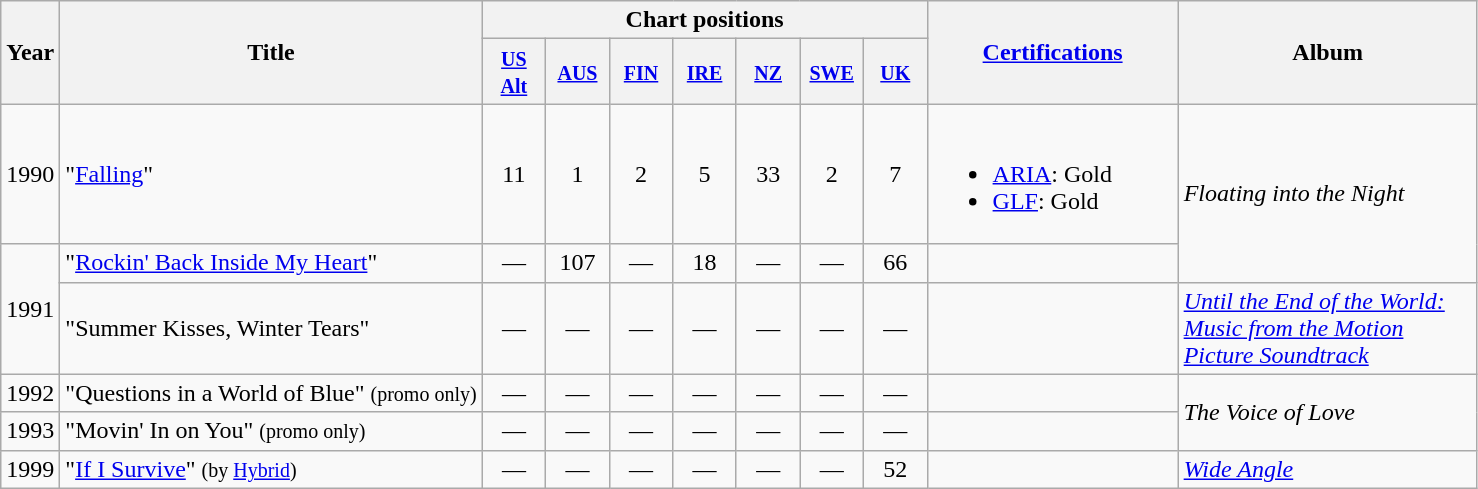<table class="wikitable">
<tr>
<th rowspan="2">Year</th>
<th rowspan="2">Title</th>
<th colspan="7">Chart positions</th>
<th rowspan="2" style="width:10em;"><a href='#'>Certifications</a></th>
<th rowspan="2" style="width:12em;">Album</th>
</tr>
<tr>
<th width="35"><small><a href='#'>US Alt</a></small><br></th>
<th width="35"><small><a href='#'>AUS</a></small><br></th>
<th width="35"><small><a href='#'>FIN</a></small><br></th>
<th width="35"><small><a href='#'>IRE</a></small><br></th>
<th width="35"><small><a href='#'>NZ</a></small><br></th>
<th width="35"><small><a href='#'>SWE</a></small><br></th>
<th width="35"><small><a href='#'>UK</a></small><br></th>
</tr>
<tr>
<td>1990</td>
<td>"<a href='#'>Falling</a>"</td>
<td style="text-align:center;">11</td>
<td style="text-align:center;">1</td>
<td style="text-align:center;">2</td>
<td style="text-align:center;">5</td>
<td style="text-align:center;">33</td>
<td style="text-align:center;">2</td>
<td style="text-align:center;">7</td>
<td><br><ul><li><a href='#'>ARIA</a>: Gold</li><li><a href='#'>GLF</a>: Gold</li></ul></td>
<td rowspan="2"><em>Floating into the Night</em></td>
</tr>
<tr>
<td rowspan="2">1991</td>
<td>"<a href='#'>Rockin' Back Inside My Heart</a>"</td>
<td style="text-align:center;">—</td>
<td style="text-align:center;">107</td>
<td style="text-align:center;">—</td>
<td style="text-align:center;">18</td>
<td style="text-align:center;">—</td>
<td style="text-align:center;">—</td>
<td style="text-align:center;">66</td>
<td></td>
</tr>
<tr>
<td>"Summer Kisses, Winter Tears"</td>
<td style="text-align:center;">—</td>
<td style="text-align:center;">—</td>
<td style="text-align:center;">—</td>
<td style="text-align:center;">—</td>
<td style="text-align:center;">—</td>
<td style="text-align:center;">—</td>
<td style="text-align:center;">—</td>
<td></td>
<td><em><a href='#'>Until the End of the World: Music from the Motion Picture Soundtrack</a></em></td>
</tr>
<tr>
<td>1992</td>
<td>"Questions in a World of Blue" <small>(promo only)</small></td>
<td style="text-align:center;">—</td>
<td style="text-align:center;">—</td>
<td style="text-align:center;">—</td>
<td style="text-align:center;">—</td>
<td style="text-align:center;">—</td>
<td style="text-align:center;">—</td>
<td style="text-align:center;">—</td>
<td></td>
<td rowspan="2"><em>The Voice of Love</em></td>
</tr>
<tr>
<td>1993</td>
<td>"Movin' In on You" <small>(promo only)</small></td>
<td style="text-align:center;">—</td>
<td style="text-align:center;">—</td>
<td style="text-align:center;">—</td>
<td style="text-align:center;">—</td>
<td style="text-align:center;">—</td>
<td style="text-align:center;">—</td>
<td style="text-align:center;">—</td>
<td></td>
</tr>
<tr>
<td>1999</td>
<td>"<a href='#'>If I Survive</a>" <small>(by <a href='#'>Hybrid</a>)</small></td>
<td style="text-align:center;">—</td>
<td style="text-align:center;">—</td>
<td style="text-align:center;">—</td>
<td style="text-align:center;">—</td>
<td style="text-align:center;">—</td>
<td style="text-align:center;">—</td>
<td style="text-align:center;">52</td>
<td></td>
<td><em><a href='#'>Wide Angle</a></em></td>
</tr>
</table>
